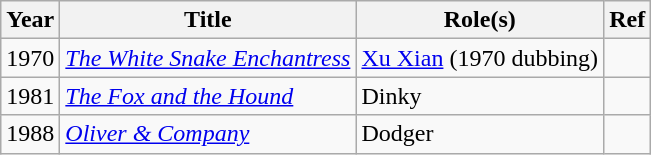<table class="wikitable plainrowheaders sortable">
<tr>
<th scope="col">Year</th>
<th scope="col">Title</th>
<th scope="col">Role(s)</th>
<th scope="col" class="unsortable">Ref</th>
</tr>
<tr>
<td>1970</td>
<td><em><a href='#'>The White Snake Enchantress</a></em></td>
<td><a href='#'>Xu Xian</a> (1970 dubbing)</td>
<td></td>
</tr>
<tr>
<td>1981</td>
<td><em><a href='#'>The Fox and the Hound</a></em></td>
<td>Dinky</td>
<td></td>
</tr>
<tr>
<td>1988</td>
<td><em><a href='#'>Oliver & Company</a></em></td>
<td>Dodger</td>
<td></td>
</tr>
</table>
